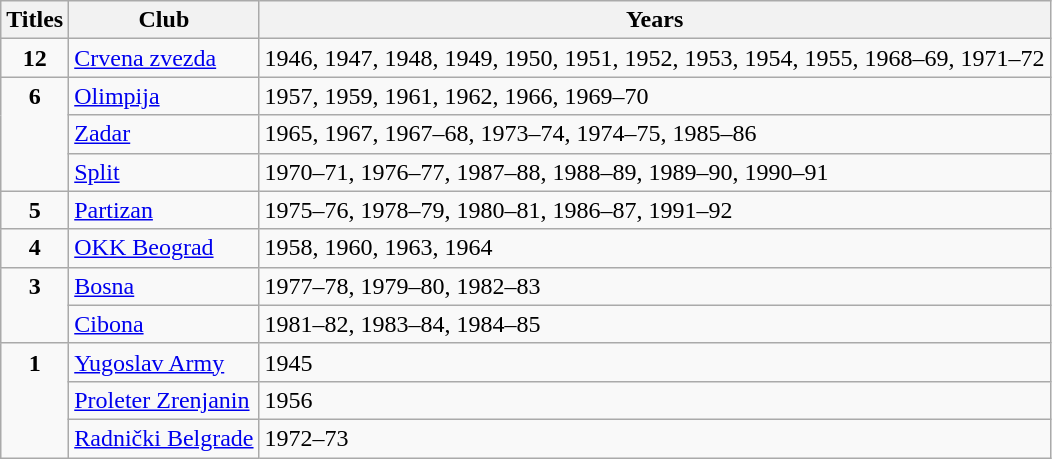<table class="wikitable">
<tr>
<th>Titles</th>
<th>Club</th>
<th>Years</th>
</tr>
<tr>
<td style=text-align:center;vertical-align:top><strong>12</strong></td>
<td><a href='#'>Crvena zvezda</a></td>
<td>1946, 1947, 1948, 1949, 1950, 1951, 1952, 1953, 1954, 1955, 1968–69, 1971–72</td>
</tr>
<tr>
<td Rowspan=3 style=text-align:center;vertical-align:top><strong>6</strong></td>
<td><a href='#'>Olimpija</a></td>
<td>1957, 1959, 1961, 1962, 1966, 1969–70</td>
</tr>
<tr>
<td><a href='#'>Zadar</a></td>
<td>1965, 1967, 1967–68, 1973–74, 1974–75, 1985–86</td>
</tr>
<tr>
<td><a href='#'>Split</a></td>
<td>1970–71, 1976–77, 1987–88, 1988–89, 1989–90, 1990–91</td>
</tr>
<tr>
<td style=text-align:center;vertical-align:top><strong>5</strong></td>
<td><a href='#'>Partizan</a></td>
<td>1975–76, 1978–79, 1980–81, 1986–87, 1991–92</td>
</tr>
<tr>
<td style=text-align:center;vertical-align:top><strong>4</strong></td>
<td><a href='#'>OKK Beograd</a></td>
<td>1958, 1960, 1963, 1964</td>
</tr>
<tr>
<td Rowspan=2 style=text-align:center;vertical-align:top><strong>3</strong></td>
<td><a href='#'>Bosna</a></td>
<td>1977–78, 1979–80, 1982–83</td>
</tr>
<tr>
<td><a href='#'>Cibona</a></td>
<td>1981–82, 1983–84, 1984–85</td>
</tr>
<tr>
<td Rowspan=3 style=text-align:center;vertical-align:top><strong>1</strong></td>
<td><a href='#'>Yugoslav Army</a></td>
<td>1945</td>
</tr>
<tr>
<td><a href='#'>Proleter Zrenjanin</a></td>
<td>1956</td>
</tr>
<tr>
<td><a href='#'>Radnički Belgrade</a></td>
<td>1972–73</td>
</tr>
</table>
